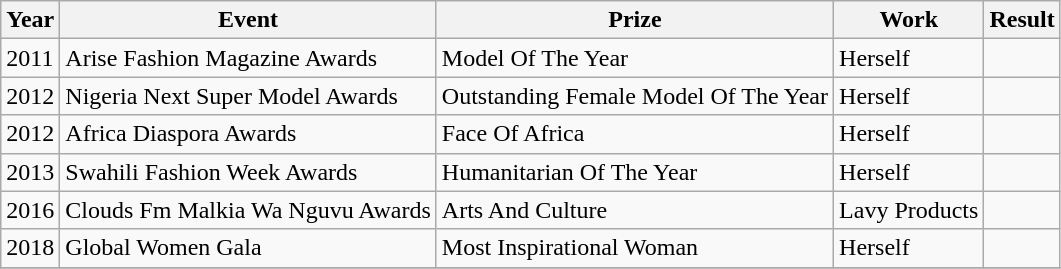<table class="wikitable">
<tr>
<th>Year</th>
<th>Event</th>
<th>Prize</th>
<th>Work</th>
<th>Result</th>
</tr>
<tr>
<td>2011</td>
<td>Arise Fashion Magazine Awards</td>
<td>Model Of The Year</td>
<td>Herself</td>
<td></td>
</tr>
<tr>
<td>2012</td>
<td>Nigeria Next Super Model Awards</td>
<td>Outstanding Female Model Of The Year</td>
<td>Herself</td>
<td></td>
</tr>
<tr>
<td>2012</td>
<td>Africa Diaspora Awards</td>
<td>Face Of Africa</td>
<td>Herself</td>
<td></td>
</tr>
<tr>
<td>2013</td>
<td>Swahili Fashion Week Awards</td>
<td>Humanitarian Of The Year</td>
<td>Herself</td>
<td></td>
</tr>
<tr>
<td>2016</td>
<td>Clouds Fm Malkia Wa Nguvu Awards</td>
<td>Arts And Culture</td>
<td>Lavy Products</td>
<td></td>
</tr>
<tr>
<td>2018</td>
<td>Global Women Gala</td>
<td>Most Inspirational Woman</td>
<td>Herself</td>
<td></td>
</tr>
<tr>
</tr>
</table>
